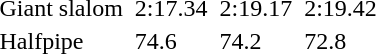<table>
<tr>
<td>Giant slalom <br></td>
<td></td>
<td>2:17.34</td>
<td></td>
<td>2:19.17</td>
<td></td>
<td>2:19.42</td>
</tr>
<tr>
<td>Halfpipe <br></td>
<td></td>
<td>74.6</td>
<td></td>
<td>74.2</td>
<td></td>
<td>72.8</td>
</tr>
</table>
